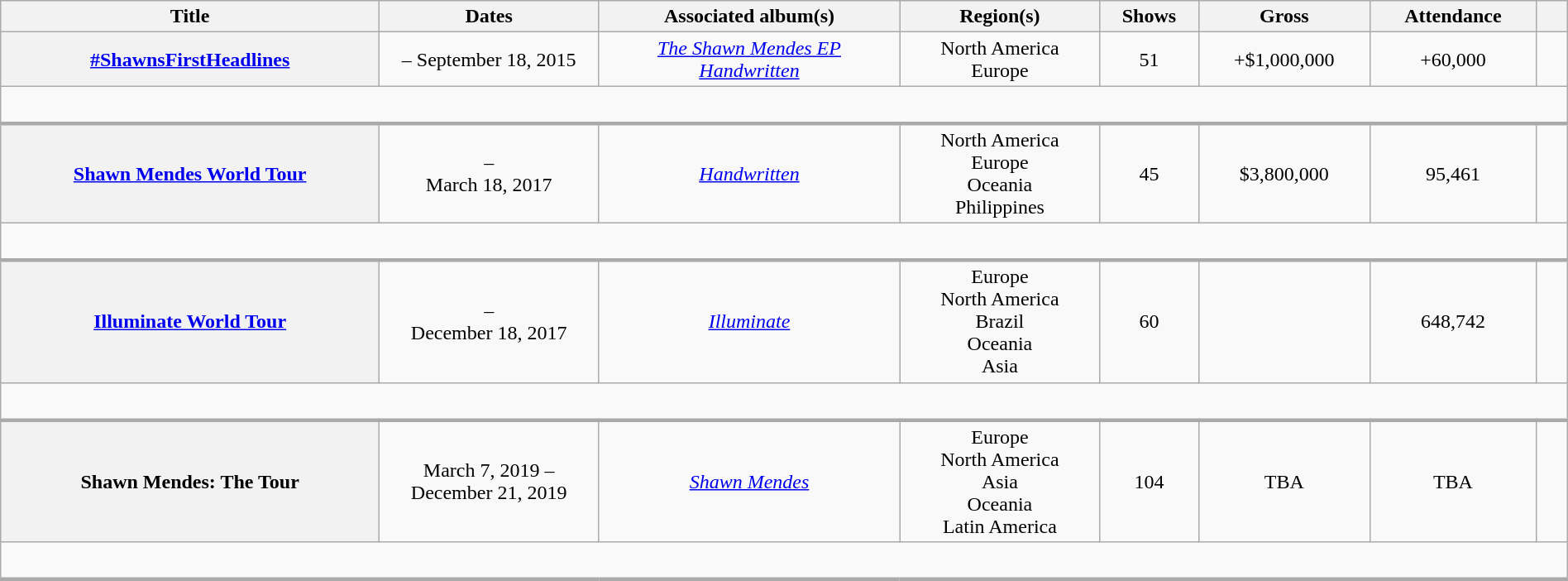<table class="wikitable sortable plainrowheaders" style="text-align:center;" width="100%">
<tr>
<th scope="col">Title</th>
<th scope="col" width="14%">Dates</th>
<th scope="col">Associated album(s)</th>
<th scope="col">Region(s)</th>
<th scope="col">Shows</th>
<th scope="col">Gross</th>
<th scope="col">Attendance</th>
<th scope="col" width="2%" class="unsortable"></th>
</tr>
<tr>
<th scope="row"><a href='#'>#ShawnsFirstHeadlines</a></th>
<td> – September 18, 2015</td>
<td><em><a href='#'>The Shawn Mendes EP</a></em><br><em><a href='#'>Handwritten</a></em></td>
<td> North America<br>Europe</td>
<td>51</td>
<td>+$1,000,000</td>
<td>+60,000</td>
<td><br></td>
</tr>
<tr class="expand-child">
<td colspan="8" style="border-bottom-width:3px; padding:5px;"><br></td>
</tr>
<tr>
<th scope="row"><a href='#'>Shawn Mendes World Tour</a></th>
<td> –<br>March 18, 2017</td>
<td><em><a href='#'>Handwritten</a></em></td>
<td>North America<br>Europe<br>Oceania<br>Philippines</td>
<td>45</td>
<td>$3,800,000</td>
<td>95,461</td>
<td><br><br></td>
</tr>
<tr class="expand-child">
<td colspan="8" style="border-bottom-width:3px; padding:5px;"><br></td>
</tr>
<tr>
<th scope="row"><a href='#'>Illuminate World Tour</a></th>
<td> –<br>December 18, 2017</td>
<td><em><a href='#'>Illuminate</a></em></td>
<td>Europe<br>North America<br>Brazil<br>Oceania<br>Asia</td>
<td>60</td>
<td></td>
<td>648,742</td>
<td><br><br></td>
</tr>
<tr class="expand-child">
<td colspan="8" style="border-bottom-width:3px; padding:5px;"><br></td>
</tr>
<tr>
<th scope="row">Shawn Mendes: The Tour</th>
<td>March 7, 2019 – December 21, 2019</td>
<td><em><a href='#'>Shawn Mendes</a></em></td>
<td>Europe<br>North America<br>Asia<br>Oceania<br>Latin America</td>
<td>104</td>
<td>TBA</td>
<td>TBA</td>
<td><br></td>
</tr>
<tr class="expand-child">
<td colspan="8" style="border-bottom-width:3px; padding:5px;"><br></td>
</tr>
</table>
